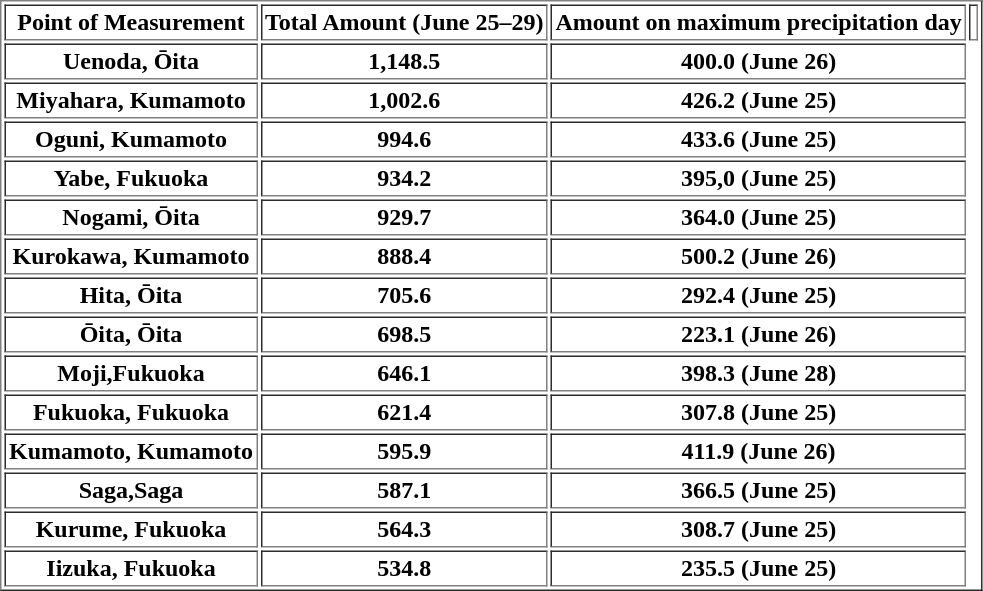<table border=""1" cellpadding="2"">
<tr>
<th>Point of Measurement</th>
<th>Total Amount (June 25–29)</th>
<th>Amount on maximum precipitation day</th>
<th></th>
</tr>
<tr>
<th>Uenoda, Ōita</th>
<th>1,148.5</th>
<th>400.0 (June 26)</th>
</tr>
<tr>
<th>Miyahara, Kumamoto</th>
<th>1,002.6</th>
<th>426.2 (June 25)</th>
</tr>
<tr>
<th>Oguni, Kumamoto</th>
<th>994.6</th>
<th>433.6 (June 25)</th>
</tr>
<tr>
<th>Yabe, Fukuoka</th>
<th>934.2</th>
<th>395,0 (June 25)</th>
</tr>
<tr>
<th>Nogami, Ōita</th>
<th>929.7</th>
<th>364.0 (June 25)</th>
</tr>
<tr>
<th>Kurokawa, Kumamoto</th>
<th>888.4</th>
<th>500.2 (June 26)</th>
</tr>
<tr>
<th>Hita, Ōita</th>
<th>705.6</th>
<th>292.4 (June 25)</th>
</tr>
<tr>
<th>Ōita, Ōita</th>
<th>698.5</th>
<th>223.1 (June 26)</th>
</tr>
<tr>
<th>Moji,Fukuoka</th>
<th>646.1</th>
<th>398.3 (June 28)</th>
</tr>
<tr>
<th>Fukuoka, Fukuoka</th>
<th>621.4</th>
<th>307.8 (June 25)</th>
</tr>
<tr>
<th>Kumamoto, Kumamoto</th>
<th>595.9</th>
<th>411.9 (June 26)</th>
</tr>
<tr>
<th>Saga,Saga</th>
<th>587.1</th>
<th>366.5 (June 25)</th>
</tr>
<tr>
<th>Kurume, Fukuoka</th>
<th>564.3</th>
<th>308.7 (June 25)</th>
</tr>
<tr>
<th>Iizuka, Fukuoka</th>
<th>534.8</th>
<th>235.5 (June 25)</th>
</tr>
</table>
